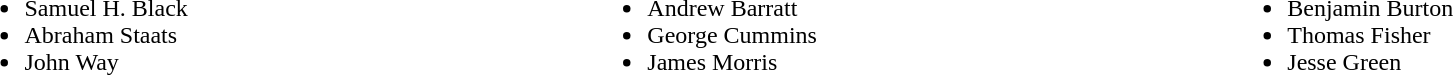<table width=100%>
<tr valign=top>
<td><br><ul><li>Samuel H. Black</li><li>Abraham Staats</li><li>John Way</li></ul></td>
<td><br><ul><li>Andrew Barratt</li><li>George Cummins</li><li>James Morris</li></ul></td>
<td><br><ul><li>Benjamin Burton</li><li>Thomas Fisher</li><li>Jesse Green</li></ul></td>
</tr>
</table>
